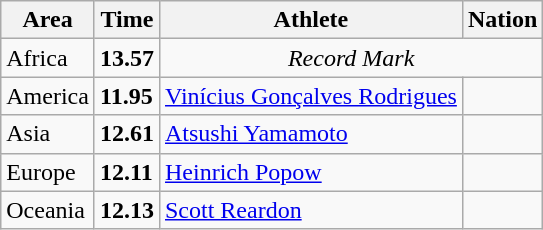<table class="wikitable">
<tr>
<th>Area</th>
<th>Time</th>
<th>Athlete</th>
<th>Nation</th>
</tr>
<tr>
<td>Africa</td>
<td><strong>13.57</strong></td>
<td colspan="2" align="center"><em>Record Mark</em></td>
</tr>
<tr>
<td>America</td>
<td><strong>11.95</strong> </td>
<td><a href='#'>Vinícius Gonçalves Rodrigues</a></td>
<td></td>
</tr>
<tr>
<td>Asia</td>
<td><strong>12.61</strong></td>
<td><a href='#'>Atsushi Yamamoto</a></td>
<td></td>
</tr>
<tr>
<td>Europe</td>
<td><strong>12.11</strong></td>
<td><a href='#'>Heinrich Popow</a></td>
<td></td>
</tr>
<tr>
<td>Oceania</td>
<td><strong>12.13</strong></td>
<td><a href='#'>Scott Reardon</a></td>
<td></td>
</tr>
</table>
